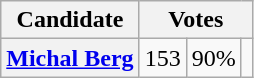<table class="wikitable">
<tr>
<th>Candidate</th>
<th colspan=3>Votes</th>
</tr>
<tr>
<th><a href='#'>Michal Berg</a></th>
<td>153</td>
<td>90%</td>
<td></td>
</tr>
</table>
